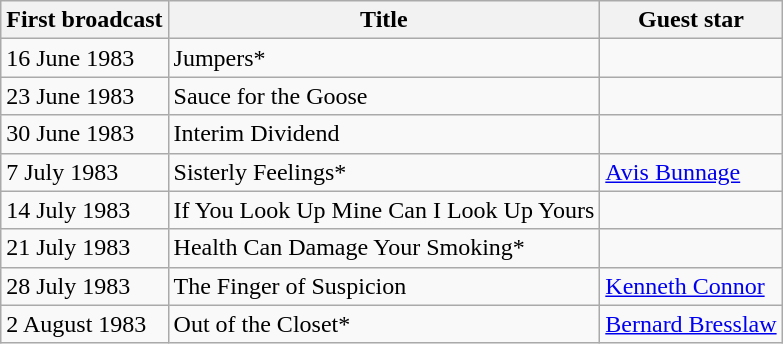<table class="wikitable">
<tr>
<th>First broadcast</th>
<th>Title</th>
<th>Guest star</th>
</tr>
<tr>
<td>16 June 1983</td>
<td>Jumpers*</td>
<td></td>
</tr>
<tr>
<td>23 June 1983</td>
<td>Sauce for the Goose</td>
<td></td>
</tr>
<tr>
<td>30 June 1983</td>
<td>Interim Dividend</td>
<td></td>
</tr>
<tr>
<td>7 July 1983</td>
<td>Sisterly Feelings*</td>
<td><a href='#'>Avis Bunnage</a></td>
</tr>
<tr>
<td>14 July 1983</td>
<td>If You Look Up Mine Can I Look Up Yours</td>
<td></td>
</tr>
<tr>
<td>21 July 1983</td>
<td>Health Can Damage Your Smoking*</td>
<td></td>
</tr>
<tr>
<td>28 July 1983</td>
<td>The Finger of Suspicion</td>
<td><a href='#'>Kenneth Connor</a></td>
</tr>
<tr>
<td>2 August 1983</td>
<td>Out of the Closet*</td>
<td><a href='#'>Bernard Bresslaw</a></td>
</tr>
</table>
